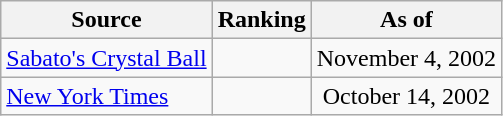<table class="wikitable" style="text-align:center">
<tr>
<th>Source</th>
<th>Ranking</th>
<th>As of</th>
</tr>
<tr>
<td align=left><a href='#'>Sabato's Crystal Ball</a></td>
<td></td>
<td>November 4, 2002</td>
</tr>
<tr>
<td align=left><a href='#'>New York Times</a></td>
<td></td>
<td>October 14, 2002</td>
</tr>
</table>
